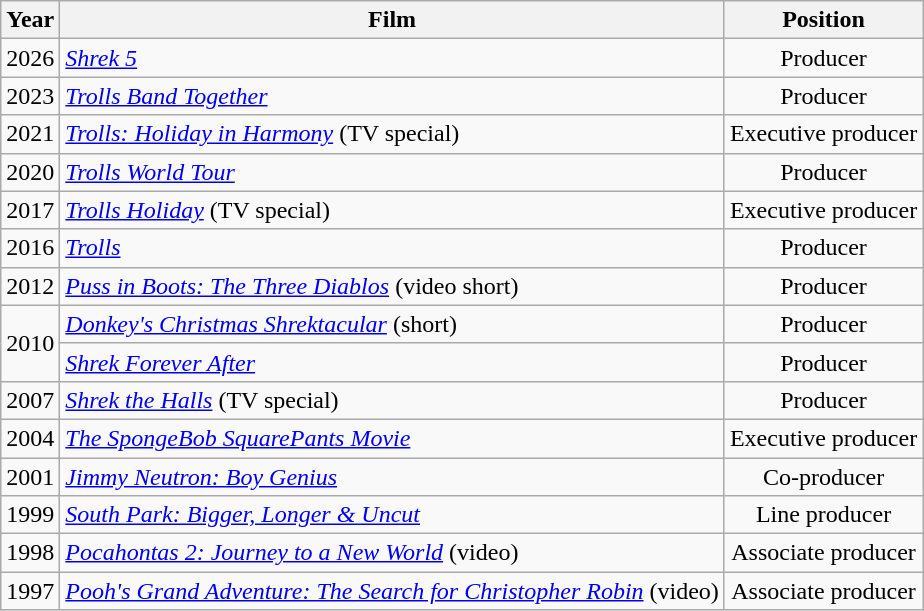<table class="wikitable sortable" style="text-align:center">
<tr>
<th>Year</th>
<th>Film</th>
<th>Position</th>
</tr>
<tr>
<td>2026</td>
<td style="text-align:left"><em><a href='#'>Shrek 5</a></em></td>
<td>Producer</td>
</tr>
<tr>
<td>2023</td>
<td style="text-align:left"><em><a href='#'>Trolls Band Together</a></em></td>
<td>Producer</td>
</tr>
<tr>
<td>2021</td>
<td style="text-align:left"><em><a href='#'>Trolls: Holiday in Harmony</a></em> (TV special)</td>
<td>Executive producer</td>
</tr>
<tr>
<td>2020</td>
<td style="text-align:left"><em><a href='#'>Trolls World Tour</a></em></td>
<td>Producer</td>
</tr>
<tr>
<td>2017</td>
<td style="text-align:left"><em><a href='#'>Trolls Holiday</a></em> (TV special)</td>
<td>Executive producer</td>
</tr>
<tr>
<td>2016</td>
<td style="text-align:left"><em><a href='#'>Trolls</a></em></td>
<td>Producer</td>
</tr>
<tr>
<td>2012</td>
<td style="text-align:left"><em><a href='#'>Puss in Boots: The Three Diablos</a></em> (video short)</td>
<td>Producer</td>
</tr>
<tr>
<td rowspan="2">2010</td>
<td style="text-align:left"><em><a href='#'>Donkey's Christmas Shrektacular</a></em> (short)</td>
<td>Producer</td>
</tr>
<tr>
<td style="text-align:left"><em><a href='#'>Shrek Forever After</a></em></td>
<td>Producer</td>
</tr>
<tr>
<td>2007</td>
<td style="text-align:left"><em><a href='#'>Shrek the Halls</a></em> (TV special)</td>
<td>Producer</td>
</tr>
<tr>
<td>2004</td>
<td style="text-align:left"><em><a href='#'>The SpongeBob SquarePants Movie</a></em></td>
<td>Executive producer</td>
</tr>
<tr>
<td>2001</td>
<td style="text-align:left"><em><a href='#'>Jimmy Neutron: Boy Genius</a></em></td>
<td>Co-producer</td>
</tr>
<tr>
<td>1999</td>
<td style="text-align:left"><em><a href='#'>South Park: Bigger, Longer & Uncut</a></em></td>
<td>Line producer</td>
</tr>
<tr>
<td>1998</td>
<td style="text-align:left"><em><a href='#'>Pocahontas 2: Journey to a New World</a></em> (video)</td>
<td>Associate producer</td>
</tr>
<tr>
<td>1997</td>
<td style="text-align:left"><em><a href='#'>Pooh's Grand Adventure: The Search for Christopher Robin</a></em> (video)</td>
<td>Associate producer</td>
</tr>
</table>
